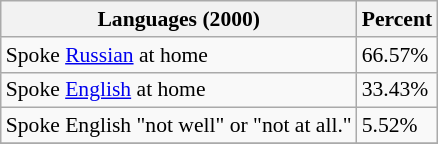<table class="wikitable sortable collapsible" style="font-size: 90%;">
<tr>
<th>Languages (2000) </th>
<th>Percent</th>
</tr>
<tr>
<td>Spoke <a href='#'>Russian</a> at home</td>
<td>66.57%</td>
</tr>
<tr>
<td>Spoke <a href='#'>English</a> at home</td>
<td>33.43%</td>
</tr>
<tr>
<td>Spoke English "not well" or "not at all."</td>
<td>5.52%</td>
</tr>
<tr>
</tr>
</table>
